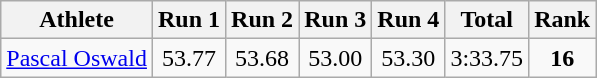<table class="wikitable" border="1">
<tr>
<th>Athlete</th>
<th>Run 1</th>
<th>Run 2</th>
<th>Run 3</th>
<th>Run 4</th>
<th>Total</th>
<th>Rank</th>
</tr>
<tr align=center>
<td align=left><a href='#'>Pascal Oswald</a></td>
<td>53.77</td>
<td>53.68</td>
<td>53.00</td>
<td>53.30</td>
<td>3:33.75</td>
<td><strong>16</strong></td>
</tr>
</table>
